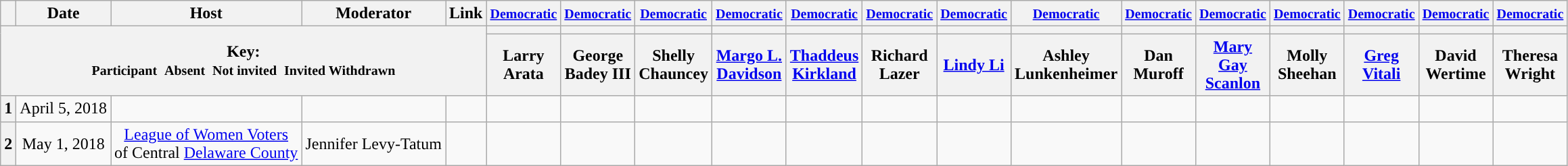<table class="wikitable" style="text-align:center;">
<tr>
<th scope="col"></th>
<th scope="col">Date</th>
<th scope="col">Host</th>
<th scope="col">Moderator</th>
<th scope="col">Link</th>
<th scope="col"><small><a href='#'>Democratic</a></small></th>
<th scope="col"><small><a href='#'>Democratic</a></small></th>
<th scope="col"><small><a href='#'>Democratic</a></small></th>
<th scope="col"><small><a href='#'>Democratic</a></small></th>
<th scope="col"><small><a href='#'>Democratic</a></small></th>
<th scope="col"><small><a href='#'>Democratic</a></small></th>
<th scope="col"><small><a href='#'>Democratic</a></small></th>
<th scope="col"><small><a href='#'>Democratic</a></small></th>
<th scope="col"><small><a href='#'>Democratic</a></small></th>
<th scope="col"><small><a href='#'>Democratic</a></small></th>
<th scope="col"><small><a href='#'>Democratic</a></small></th>
<th scope="col"><small><a href='#'>Democratic</a></small></th>
<th scope="col"><small><a href='#'>Democratic</a></small></th>
<th scope="col"><small><a href='#'>Democratic</a></small></th>
</tr>
<tr>
<th colspan="5" rowspan="2">Key:<br> <small>Participant </small>  <small>Absent </small>  <small>Not invited </small>  <small>Invited  Withdrawn</small></th>
<th scope="col" style="background:"></th>
<th scope="col" style="background:"></th>
<th scope="col" style="background:"></th>
<th scope="col" style="background:"></th>
<th scope="col" style="background:"></th>
<th scope="col" style="background:"></th>
<th scope="col" style="background:"></th>
<th scope="col" style="background:"></th>
<th scope="col" style="background:"></th>
<th scope="col" style="background:"></th>
<th scope="col" style="background:"></th>
<th scope="col" style="background:"></th>
<th scope="col" style="background:"></th>
<th scope="col" style="background:"></th>
</tr>
<tr>
<th scope="col">Larry Arata</th>
<th scope="col">George Badey III</th>
<th scope="col">Shelly Chauncey</th>
<th scope="col"><a href='#'>Margo L. Davidson</a></th>
<th scope="col"><a href='#'>Thaddeus Kirkland</a></th>
<th scope="col">Richard Lazer</th>
<th scope="col"><a href='#'>Lindy Li</a></th>
<th scope="col">Ashley Lunkenheimer</th>
<th scope="col">Dan Muroff</th>
<th scope="col"><a href='#'>Mary Gay Scanlon</a></th>
<th scope="col">Molly Sheehan</th>
<th scope="col"><a href='#'>Greg Vitali</a></th>
<th scope="col">David Wertime</th>
<th scope="col">Theresa Wright</th>
</tr>
<tr>
<th>1</th>
<td style="white-space:nowrap;">April 5, 2018</td>
<td style="white-space:nowrap;"></td>
<td style="white-space:nowrap;"></td>
<td style="white-space:nowrap;"></td>
<td></td>
<td></td>
<td></td>
<td></td>
<td></td>
<td></td>
<td></td>
<td></td>
<td></td>
<td></td>
<td></td>
<td></td>
<td></td>
<td></td>
</tr>
<tr>
<th>2</th>
<td style="white-space:nowrap;">May 1, 2018</td>
<td style="white-space:nowrap;"><a href='#'>League of Women Voters</a><br>of Central <a href='#'>Delaware County</a></td>
<td style="white-space:nowrap;">Jennifer Levy-Tatum</td>
<td style="white-space:nowrap;"></td>
<td></td>
<td></td>
<td></td>
<td></td>
<td></td>
<td></td>
<td></td>
<td></td>
<td></td>
<td></td>
<td></td>
<td></td>
<td></td>
<td></td>
</tr>
</table>
